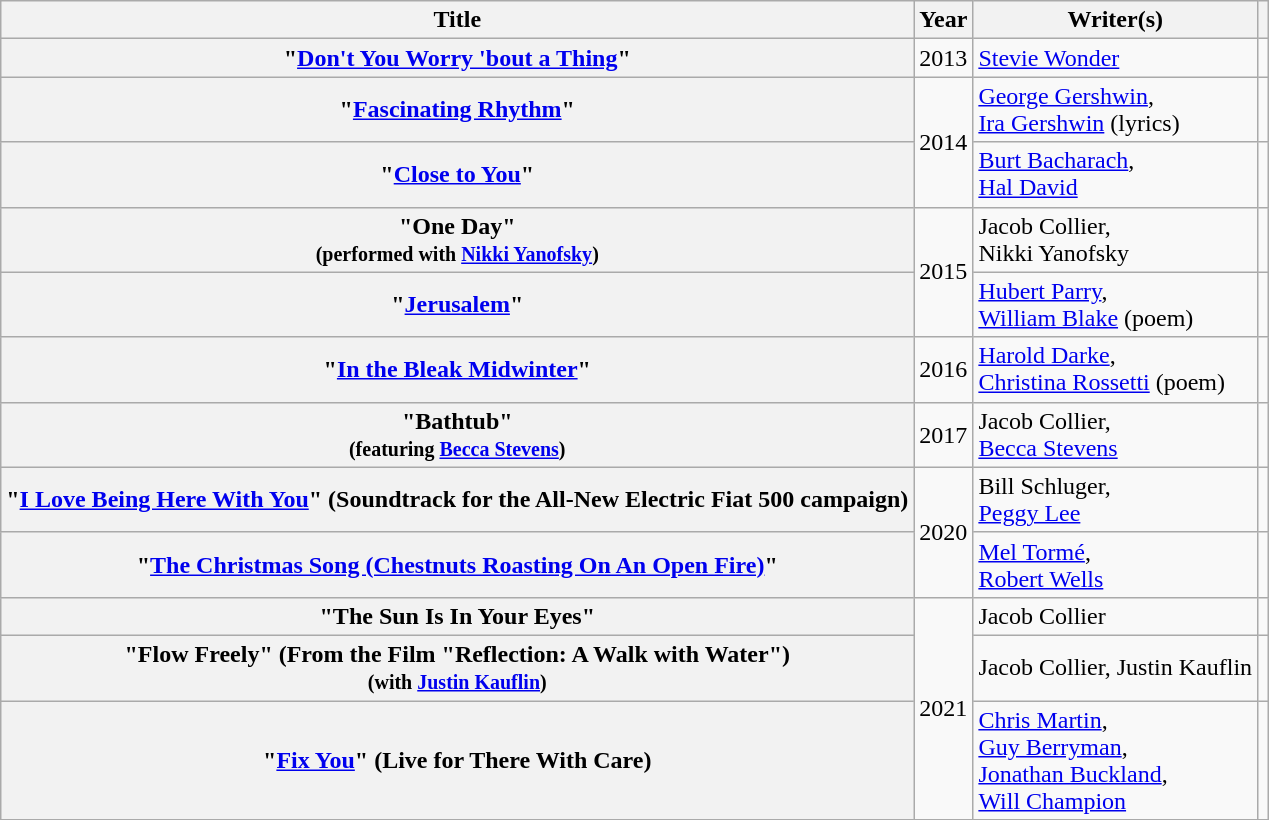<table class="wikitable plainrowheaders">
<tr>
<th scope="col">Title</th>
<th scope="col">Year</th>
<th scope="col">Writer(s)</th>
<th scope="col"></th>
</tr>
<tr>
<th scope="row">"<a href='#'>Don't You Worry 'bout a Thing</a>"</th>
<td style="text-align:center;">2013</td>
<td><a href='#'>Stevie Wonder</a></td>
<td style="text-align:center;"></td>
</tr>
<tr>
<th scope="row">"<a href='#'>Fascinating Rhythm</a>"</th>
<td rowspan="2" style="text-align:center;">2014</td>
<td><a href='#'>George Gershwin</a>,<br><a href='#'>Ira Gershwin</a> (lyrics)</td>
<td style="text-align:center;"></td>
</tr>
<tr>
<th scope="row">"<a href='#'>Close to You</a>"</th>
<td><a href='#'>Burt Bacharach</a>,<br><a href='#'>Hal David</a></td>
<td style="text-align:center;"></td>
</tr>
<tr>
<th scope="row">"One Day"<br><small>(performed with <a href='#'>Nikki Yanofsky</a>)</small></th>
<td rowspan="2" style="text-align:center;">2015</td>
<td>Jacob Collier,<br>Nikki Yanofsky</td>
<td style="text-align:center;"></td>
</tr>
<tr>
<th scope="row">"<a href='#'>Jerusalem</a>"</th>
<td><a href='#'>Hubert Parry</a>,<br><a href='#'>William Blake</a> (poem)</td>
<td style="text-align:center;"></td>
</tr>
<tr>
<th scope="row">"<a href='#'>In the Bleak Midwinter</a>"</th>
<td style="text-align:center;">2016</td>
<td><a href='#'>Harold Darke</a>,<br><a href='#'>Christina Rossetti</a> (poem)</td>
<td style="text-align:center;"></td>
</tr>
<tr>
<th scope="row">"Bathtub"<br><small>(featuring <a href='#'>Becca Stevens</a>)</small></th>
<td style="text-align:center;">2017</td>
<td>Jacob Collier,<br><a href='#'>Becca Stevens</a></td>
<td style="text-align:center;"></td>
</tr>
<tr>
<th scope="row">"<a href='#'>I Love Being Here With You</a>" (Soundtrack for the All-New Electric Fiat 500 campaign)</th>
<td rowspan="2" style="text-align:center;">2020</td>
<td>Bill Schluger,<br><a href='#'>Peggy Lee</a></td>
<td style="text-align:center;"></td>
</tr>
<tr>
<th scope="row">"<a href='#'>The Christmas Song (Chestnuts Roasting On An Open Fire)</a>"</th>
<td><a href='#'>Mel Tormé</a>,<br><a href='#'>Robert Wells</a></td>
<td style="text-align:center;"></td>
</tr>
<tr>
<th scope="row">"The Sun Is In Your Eyes"</th>
<td rowspan="3" style="text-align:center;">2021</td>
<td>Jacob Collier</td>
<td style="text-align:center;"></td>
</tr>
<tr>
<th scope="row">"Flow Freely" (From the Film "Reflection: A Walk with Water")<br><small>(with <a href='#'>Justin Kauflin</a>)</small></th>
<td>Jacob Collier, Justin Kauflin</td>
<td style="text-align:center;"></td>
</tr>
<tr>
<th scope="row">"<a href='#'>Fix You</a>" (Live for There With Care)</th>
<td><a href='#'>Chris Martin</a>,<br><a href='#'>Guy Berryman</a>,<br><a href='#'>Jonathan Buckland</a>,<br><a href='#'>Will Champion</a></td>
<td style="text-align:center;"></td>
</tr>
<tr>
</tr>
</table>
